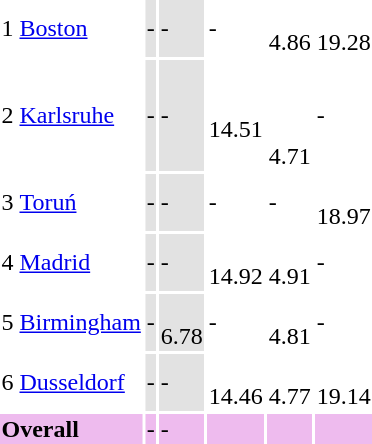<table>
<tr>
<td>1</td>
<td align=left><a href='#'>Boston</a></td>
<td bgcolor=#e2e2e2> -</td>
<td bgcolor=#e2e2e2> -</td>
<td> -</td>
<td> <br>4.86</td>
<td> <br>19.28</td>
</tr>
<tr>
<td>2</td>
<td align=left><a href='#'>Karlsruhe</a></td>
<td bgcolor=#e2e2e2> -</td>
<td bgcolor=#e2e2e2> -</td>
<td> <br>14.51</td>
<td> <br><br><br>4.71</td>
<td> -</td>
</tr>
<tr>
<td>3</td>
<td align=left><a href='#'>Toruń</a></td>
<td bgcolor=#e2e2e2> -</td>
<td bgcolor=#e2e2e2> -</td>
<td> -</td>
<td> -</td>
<td> <br>18.97</td>
</tr>
<tr>
<td>4</td>
<td align=left><a href='#'>Madrid</a></td>
<td bgcolor=#e2e2e2> -</td>
<td bgcolor=#e2e2e2> -</td>
<td> <br>14.92</td>
<td> <br>4.91</td>
<td> -</td>
</tr>
<tr>
<td>5</td>
<td align=left><a href='#'>Birmingham</a></td>
<td bgcolor=#e2e2e2> -</td>
<td bgcolor=#e2e2e2> <br>6.78</td>
<td> -</td>
<td> <br>4.81</td>
<td> -</td>
</tr>
<tr>
<td>6</td>
<td align=left><a href='#'>Dusseldorf</a></td>
<td bgcolor=#e2e2e2> -</td>
<td bgcolor=#e2e2e2> -</td>
<td> <br>14.46</td>
<td> <br>4.77</td>
<td> <br>19.14</td>
</tr>
<tr bgcolor=#eebbee>
<td colspan="2"><strong>Overall</strong></td>
<td> -</td>
<td> -</td>
<td> </td>
<td> </td>
<td> </td>
</tr>
</table>
